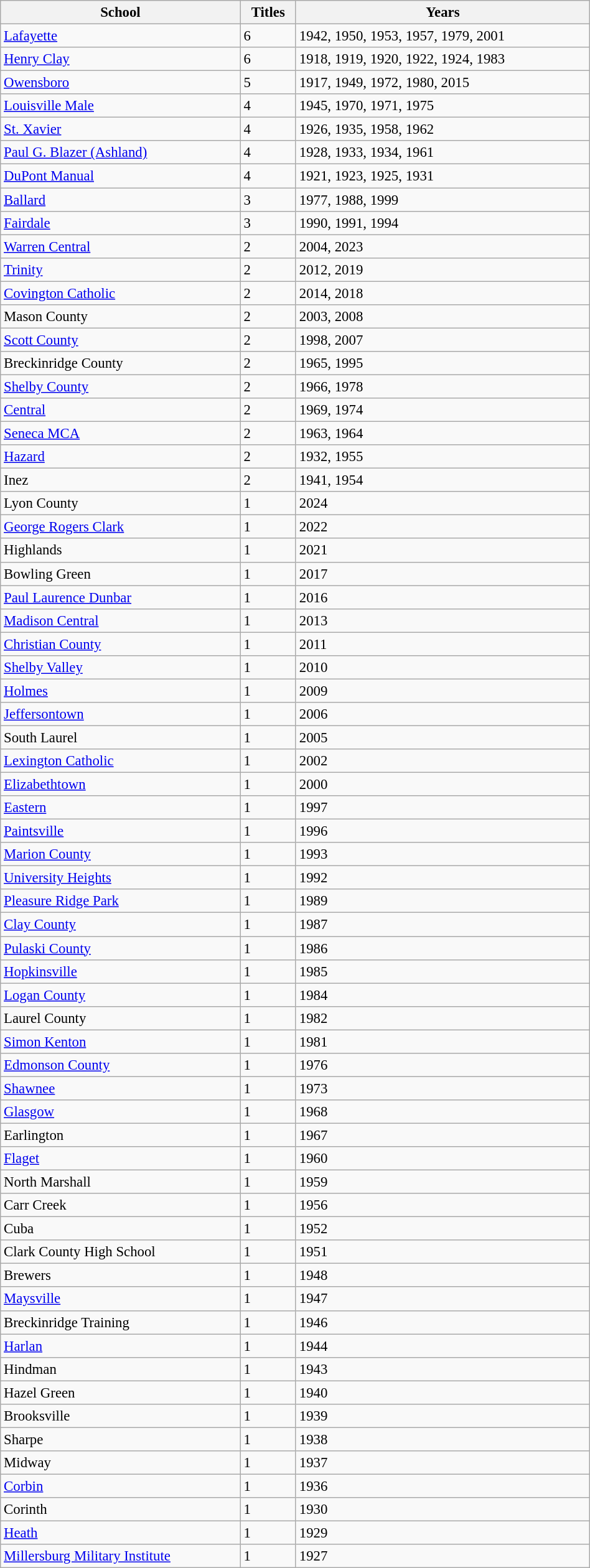<table class="wikitable sortable mw-collapsible autocollapse" style="width: 50%; font-size: 95%;">
<tr>
<th>School</th>
<th>Titles</th>
<th>Years</th>
</tr>
<tr>
<td><a href='#'>Lafayette</a></td>
<td>6</td>
<td data-sort-value="2001">1942, 1950, 1953, 1957, 1979, 2001</td>
</tr>
<tr>
<td><a href='#'>Henry Clay</a></td>
<td>6</td>
<td data-sort-value="1983">1918, 1919, 1920, 1922, 1924, 1983</td>
</tr>
<tr>
<td><a href='#'>Owensboro</a></td>
<td>5</td>
<td data-sort-value="2015">1917, 1949, 1972, 1980, 2015</td>
</tr>
<tr>
<td><a href='#'>Louisville Male</a></td>
<td>4</td>
<td data-sort-value="1975">1945, 1970, 1971, 1975</td>
</tr>
<tr>
<td><a href='#'>St. Xavier</a></td>
<td>4</td>
<td data-sort-value="1962">1926, 1935, 1958, 1962</td>
</tr>
<tr>
<td><a href='#'>Paul G. Blazer (Ashland)</a></td>
<td>4</td>
<td data-sort-value="1961">1928, 1933, 1934, 1961</td>
</tr>
<tr>
<td><a href='#'>DuPont Manual</a></td>
<td>4</td>
<td data-sort-value="1931">1921, 1923, 1925, 1931</td>
</tr>
<tr>
<td><a href='#'>Ballard</a></td>
<td>3</td>
<td data-sort-value="1999">1977, 1988, 1999</td>
</tr>
<tr>
<td><a href='#'>Fairdale</a></td>
<td>3</td>
<td data-sort-value="1994">1990, 1991, 1994</td>
</tr>
<tr>
<td><a href='#'>Warren Central</a></td>
<td>2</td>
<td>2004, 2023</td>
</tr>
<tr>
<td><a href='#'>Trinity</a></td>
<td>2</td>
<td data-sort-value="2019">2012, 2019</td>
</tr>
<tr>
<td><a href='#'>Covington Catholic</a></td>
<td>2</td>
<td data-sort-value="2018">2014, 2018</td>
</tr>
<tr>
<td>Mason County</td>
<td>2</td>
<td data-sort-value="2008">2003, 2008</td>
</tr>
<tr>
<td><a href='#'>Scott County</a></td>
<td>2</td>
<td data-sort-value="2007">1998, 2007</td>
</tr>
<tr>
<td>Breckinridge County</td>
<td>2</td>
<td data-sort-value="1995">1965, 1995</td>
</tr>
<tr>
<td><a href='#'>Shelby County</a></td>
<td>2</td>
<td data-sort-value="1978">1966, 1978</td>
</tr>
<tr>
<td><a href='#'>Central</a></td>
<td>2</td>
<td data-sort-value="1974">1969, 1974</td>
</tr>
<tr>
<td><a href='#'>Seneca MCA</a></td>
<td>2</td>
<td data-sort-value="1964">1963, 1964</td>
</tr>
<tr>
<td><a href='#'>Hazard</a></td>
<td>2</td>
<td data-sort-value="1955">1932, 1955</td>
</tr>
<tr>
<td>Inez</td>
<td>2</td>
<td data-sort-value="1954">1941, 1954</td>
</tr>
<tr>
<td>Lyon County</td>
<td>1</td>
<td>2024</td>
</tr>
<tr>
<td><a href='#'>George Rogers Clark</a></td>
<td>1</td>
<td>2022</td>
</tr>
<tr>
<td>Highlands</td>
<td>1</td>
<td>2021</td>
</tr>
<tr>
<td>Bowling Green</td>
<td>1</td>
<td>2017</td>
</tr>
<tr>
<td><a href='#'>Paul Laurence Dunbar</a></td>
<td>1</td>
<td>2016</td>
</tr>
<tr>
<td><a href='#'>Madison Central</a></td>
<td>1</td>
<td>2013</td>
</tr>
<tr>
<td><a href='#'>Christian County</a></td>
<td>1</td>
<td>2011</td>
</tr>
<tr>
<td><a href='#'>Shelby Valley</a></td>
<td>1</td>
<td>2010</td>
</tr>
<tr>
<td><a href='#'>Holmes</a></td>
<td>1</td>
<td>2009</td>
</tr>
<tr>
<td><a href='#'>Jeffersontown</a></td>
<td>1</td>
<td>2006</td>
</tr>
<tr>
<td>South Laurel</td>
<td>1</td>
<td>2005</td>
</tr>
<tr>
<td><a href='#'>Lexington Catholic</a></td>
<td>1</td>
<td>2002</td>
</tr>
<tr>
<td><a href='#'>Elizabethtown</a></td>
<td>1</td>
<td>2000</td>
</tr>
<tr>
<td><a href='#'>Eastern</a></td>
<td>1</td>
<td>1997</td>
</tr>
<tr>
<td><a href='#'>Paintsville</a></td>
<td>1</td>
<td>1996</td>
</tr>
<tr>
<td><a href='#'>Marion County</a></td>
<td>1</td>
<td>1993</td>
</tr>
<tr>
<td><a href='#'>University Heights</a></td>
<td>1</td>
<td>1992</td>
</tr>
<tr>
<td><a href='#'>Pleasure Ridge Park</a></td>
<td>1</td>
<td>1989</td>
</tr>
<tr>
<td><a href='#'>Clay County</a></td>
<td>1</td>
<td>1987</td>
</tr>
<tr>
<td><a href='#'>Pulaski County</a></td>
<td>1</td>
<td>1986</td>
</tr>
<tr>
<td><a href='#'>Hopkinsville</a></td>
<td>1</td>
<td>1985</td>
</tr>
<tr>
<td><a href='#'>Logan County</a></td>
<td>1</td>
<td>1984</td>
</tr>
<tr>
<td>Laurel County</td>
<td>1</td>
<td>1982</td>
</tr>
<tr>
<td><a href='#'>Simon Kenton</a></td>
<td>1</td>
<td>1981</td>
</tr>
<tr>
<td><a href='#'>Edmonson County</a></td>
<td>1</td>
<td>1976</td>
</tr>
<tr>
<td><a href='#'>Shawnee</a></td>
<td>1</td>
<td>1973</td>
</tr>
<tr>
<td><a href='#'>Glasgow</a></td>
<td>1</td>
<td>1968</td>
</tr>
<tr>
<td>Earlington</td>
<td>1</td>
<td>1967</td>
</tr>
<tr>
<td><a href='#'>Flaget</a></td>
<td>1</td>
<td>1960</td>
</tr>
<tr>
<td>North Marshall</td>
<td>1</td>
<td>1959</td>
</tr>
<tr>
<td>Carr Creek</td>
<td>1</td>
<td>1956</td>
</tr>
<tr>
<td>Cuba</td>
<td>1</td>
<td>1952</td>
</tr>
<tr>
<td>Clark County High School</td>
<td>1</td>
<td>1951</td>
</tr>
<tr>
<td>Brewers</td>
<td>1</td>
<td>1948</td>
</tr>
<tr>
<td><a href='#'>Maysville</a></td>
<td>1</td>
<td>1947</td>
</tr>
<tr>
<td>Breckinridge Training</td>
<td>1</td>
<td>1946</td>
</tr>
<tr>
<td><a href='#'>Harlan</a></td>
<td>1</td>
<td>1944</td>
</tr>
<tr>
<td>Hindman</td>
<td>1</td>
<td>1943</td>
</tr>
<tr>
<td>Hazel Green</td>
<td>1</td>
<td>1940</td>
</tr>
<tr>
<td>Brooksville</td>
<td>1</td>
<td>1939</td>
</tr>
<tr>
<td>Sharpe</td>
<td>1</td>
<td>1938</td>
</tr>
<tr>
<td>Midway</td>
<td>1</td>
<td>1937</td>
</tr>
<tr>
<td><a href='#'>Corbin</a></td>
<td>1</td>
<td>1936</td>
</tr>
<tr>
<td>Corinth</td>
<td>1</td>
<td>1930</td>
</tr>
<tr>
<td><a href='#'>Heath</a></td>
<td>1</td>
<td>1929</td>
</tr>
<tr>
<td><a href='#'>Millersburg Military Institute</a></td>
<td>1</td>
<td>1927</td>
</tr>
</table>
